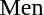<table>
<tr>
<td>Men</td>
<td></td>
<td></td>
<td></td>
</tr>
</table>
